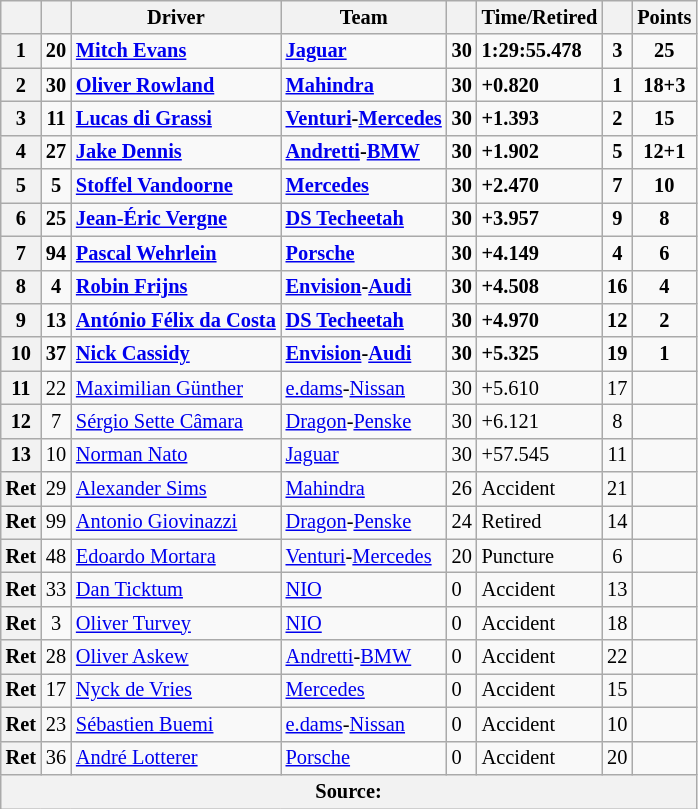<table class="wikitable sortable" style="font-size: 85%">
<tr>
<th scope="col"></th>
<th scope="col"></th>
<th scope="col">Driver</th>
<th scope="col">Team</th>
<th scope="col"></th>
<th scope="col" class="unsortable">Time/Retired</th>
<th scope="col"></th>
<th scope="col">Points</th>
</tr>
<tr>
<th scope="row">1</th>
<td align="center"><strong>20</strong></td>
<td><strong> <a href='#'>Mitch Evans</a></strong></td>
<td><strong><a href='#'>Jaguar</a></strong></td>
<td><strong>30</strong></td>
<td><strong>1:29:55.478</strong></td>
<td align="center"><strong>3</strong></td>
<td align="center"><strong>25</strong></td>
</tr>
<tr>
<th scope="row">2</th>
<td align="center"><strong>30</strong></td>
<td><strong> <a href='#'>Oliver Rowland</a></strong></td>
<td><strong><a href='#'>Mahindra</a></strong></td>
<td><strong>30</strong></td>
<td><strong>+0.820</strong></td>
<td align="center"><strong>1</strong></td>
<td align="center"><strong>18+3</strong></td>
</tr>
<tr>
<th scope="row">3</th>
<td align="center"><strong>11</strong></td>
<td><strong> <a href='#'>Lucas di Grassi</a></strong></td>
<td><strong><a href='#'>Venturi</a>-<a href='#'>Mercedes</a></strong></td>
<td><strong>30</strong></td>
<td><strong>+1.393</strong></td>
<td align="center"><strong>2</strong></td>
<td align="center"><strong>15</strong></td>
</tr>
<tr>
<th scope="row">4</th>
<td align="center"><strong>27</strong></td>
<td><strong> <a href='#'>Jake Dennis</a></strong></td>
<td><strong><a href='#'>Andretti</a>-<a href='#'>BMW</a></strong></td>
<td><strong>30</strong></td>
<td><strong>+1.902</strong></td>
<td align="center"><strong>5</strong></td>
<td align="center"><strong>12+1</strong></td>
</tr>
<tr>
<th scope="row">5</th>
<td align="center"><strong>5</strong></td>
<td><strong> <a href='#'>Stoffel Vandoorne</a></strong></td>
<td><strong><a href='#'>Mercedes</a></strong></td>
<td><strong>30</strong></td>
<td><strong>+2.470</strong></td>
<td align="center"><strong>7</strong></td>
<td align="center"><strong>10</strong></td>
</tr>
<tr>
<th scope="row">6</th>
<td align="center"><strong>25</strong></td>
<td><strong> <a href='#'>Jean-Éric Vergne</a></strong></td>
<td><strong><a href='#'>DS Techeetah</a></strong></td>
<td><strong>30</strong></td>
<td><strong>+3.957</strong></td>
<td align="center"><strong>9</strong></td>
<td align="center"><strong>8</strong></td>
</tr>
<tr>
<th scope="row">7</th>
<td align="center"><strong>94</strong></td>
<td><strong> <a href='#'>Pascal Wehrlein</a></strong></td>
<td><strong><a href='#'>Porsche</a></strong></td>
<td><strong>30</strong></td>
<td><strong>+4.149</strong></td>
<td align="center"><strong>4</strong></td>
<td align="center"><strong>6</strong></td>
</tr>
<tr>
<th scope="row">8</th>
<td align="center"><strong>4</strong></td>
<td><strong> <a href='#'>Robin Frijns</a></strong></td>
<td><strong><a href='#'>Envision</a>-<a href='#'>Audi</a></strong></td>
<td><strong>30</strong></td>
<td><strong>+4.508</strong></td>
<td align="center"><strong>16</strong></td>
<td align="center"><strong>4</strong></td>
</tr>
<tr>
<th scope="row">9</th>
<td align="center"><strong>13</strong></td>
<td><strong> <a href='#'>António Félix da Costa</a></strong></td>
<td><strong><a href='#'>DS Techeetah</a></strong></td>
<td><strong>30</strong></td>
<td><strong>+4.970</strong></td>
<td align="center"><strong>12</strong></td>
<td align="center"><strong>2</strong></td>
</tr>
<tr>
<th scope="row">10</th>
<td align="center"><strong>37</strong></td>
<td><strong> <a href='#'>Nick Cassidy</a></strong></td>
<td><strong><a href='#'>Envision</a>-<a href='#'>Audi</a></strong></td>
<td><strong>30</strong></td>
<td><strong>+5.325</strong></td>
<td align="center"><strong>19</strong></td>
<td align="center"><strong>1</strong></td>
</tr>
<tr>
<th scope="row">11</th>
<td align="center">22</td>
<td> <a href='#'>Maximilian Günther</a></td>
<td><a href='#'>e.dams</a>-<a href='#'>Nissan</a></td>
<td>30</td>
<td>+5.610</td>
<td align="center">17</td>
<td align="center"></td>
</tr>
<tr>
<th scope="row">12</th>
<td align="center">7</td>
<td> <a href='#'>Sérgio Sette Câmara</a></td>
<td><a href='#'>Dragon</a>-<a href='#'>Penske</a></td>
<td>30</td>
<td>+6.121</td>
<td align="center">8</td>
<td align="center"></td>
</tr>
<tr>
<th scope="row">13</th>
<td align="center">10</td>
<td> <a href='#'>Norman Nato</a></td>
<td><a href='#'>Jaguar</a></td>
<td>30</td>
<td>+57.545 </td>
<td align="center">11</td>
<td align="center"></td>
</tr>
<tr>
<th scope="row">Ret</th>
<td align="center">29</td>
<td> <a href='#'>Alexander Sims</a></td>
<td><a href='#'>Mahindra</a></td>
<td>26</td>
<td>Accident</td>
<td align="center">21</td>
<td align="center"></td>
</tr>
<tr>
<th scope="row">Ret</th>
<td align="center">99</td>
<td data-sort-value=" "> <a href='#'>Antonio Giovinazzi</a></td>
<td><a href='#'>Dragon</a>-<a href='#'>Penske</a></td>
<td>24</td>
<td>Retired</td>
<td align="center">14</td>
<td align="center"></td>
</tr>
<tr>
<th scope="row">Ret</th>
<td align="center">48</td>
<td> <a href='#'>Edoardo Mortara</a></td>
<td><a href='#'>Venturi</a>-<a href='#'>Mercedes</a></td>
<td>20</td>
<td>Puncture</td>
<td align="center">6</td>
<td align="center"></td>
</tr>
<tr>
<th scope="row">Ret</th>
<td align="center">33</td>
<td> <a href='#'>Dan Ticktum</a></td>
<td><a href='#'>NIO</a></td>
<td>0</td>
<td>Accident</td>
<td align="center">13</td>
<td align="center"></td>
</tr>
<tr>
<th scope="row">Ret</th>
<td align="center">3</td>
<td> <a href='#'>Oliver Turvey</a></td>
<td><a href='#'>NIO</a></td>
<td>0</td>
<td>Accident</td>
<td align="center">18</td>
<td align="center"></td>
</tr>
<tr>
<th scope="row">Ret</th>
<td align="center">28</td>
<td> <a href='#'>Oliver Askew</a></td>
<td><a href='#'>Andretti</a>-<a href='#'>BMW</a></td>
<td>0</td>
<td>Accident</td>
<td align="center">22</td>
<td align="center"></td>
</tr>
<tr>
<th scope="row">Ret</th>
<td align="center">17</td>
<td> <a href='#'>Nyck de Vries</a></td>
<td><a href='#'>Mercedes</a></td>
<td>0</td>
<td>Accident</td>
<td align="center">15</td>
<td align="center"></td>
</tr>
<tr>
<th scope="row">Ret</th>
<td align="center">23</td>
<td> <a href='#'>Sébastien Buemi</a></td>
<td><a href='#'>e.dams</a>-<a href='#'>Nissan</a></td>
<td>0</td>
<td>Accident</td>
<td align="center">10</td>
<td align="center"></td>
</tr>
<tr>
<th scope="row">Ret</th>
<td align="center">36</td>
<td> <a href='#'>André Lotterer</a></td>
<td><a href='#'>Porsche</a></td>
<td>0</td>
<td>Accident</td>
<td align="center">20</td>
<td align="center"></td>
</tr>
<tr>
<th colspan="10">Source:</th>
</tr>
</table>
